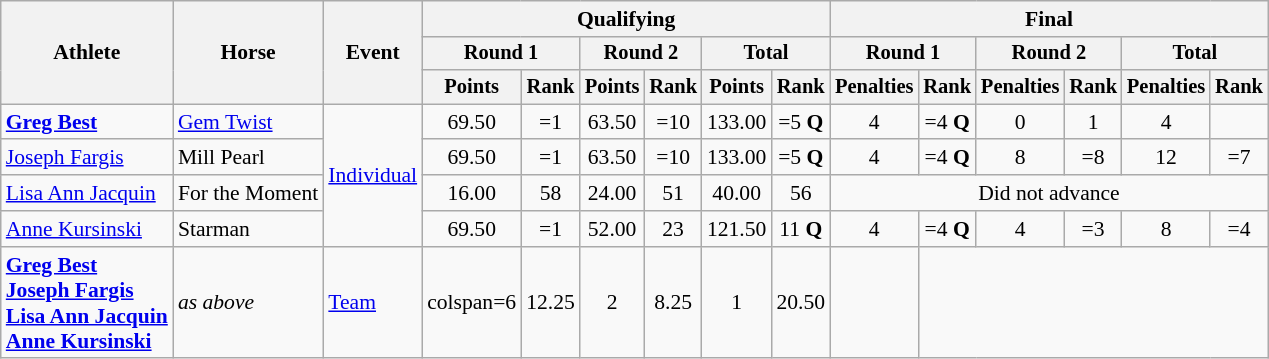<table class=wikitable style=font-size:90%;text-align:center>
<tr>
<th rowspan=3>Athlete</th>
<th rowspan=3>Horse</th>
<th rowspan=3>Event</th>
<th colspan=6>Qualifying</th>
<th colspan=6>Final</th>
</tr>
<tr style=font-size:95%>
<th colspan=2>Round 1</th>
<th colspan=2>Round 2</th>
<th colspan=2>Total</th>
<th colspan=2>Round 1</th>
<th colspan=2>Round 2</th>
<th colspan=2>Total</th>
</tr>
<tr style=font-size:95%>
<th>Points</th>
<th>Rank</th>
<th>Points</th>
<th>Rank</th>
<th>Points</th>
<th>Rank</th>
<th>Penalties</th>
<th>Rank</th>
<th>Penalties</th>
<th>Rank</th>
<th>Penalties</th>
<th>Rank</th>
</tr>
<tr>
<td align=left><strong><a href='#'>Greg Best</a></strong></td>
<td align=left><a href='#'>Gem Twist</a></td>
<td align=left rowspan=4><a href='#'>Individual</a></td>
<td>69.50</td>
<td>=1</td>
<td>63.50</td>
<td>=10</td>
<td>133.00</td>
<td>=5 <strong>Q</strong></td>
<td>4</td>
<td>=4 <strong>Q</strong></td>
<td>0</td>
<td>1</td>
<td>4</td>
<td></td>
</tr>
<tr>
<td align=left><a href='#'>Joseph Fargis</a></td>
<td align=left>Mill Pearl</td>
<td>69.50</td>
<td>=1</td>
<td>63.50</td>
<td>=10</td>
<td>133.00</td>
<td>=5 <strong>Q</strong></td>
<td>4</td>
<td>=4 <strong>Q</strong></td>
<td>8</td>
<td>=8</td>
<td>12</td>
<td>=7</td>
</tr>
<tr>
<td align=left><a href='#'>Lisa Ann Jacquin</a></td>
<td align=left>For the Moment</td>
<td>16.00</td>
<td>58</td>
<td>24.00</td>
<td>51</td>
<td>40.00</td>
<td>56</td>
<td colspan=6>Did not advance</td>
</tr>
<tr>
<td align=left><a href='#'>Anne Kursinski</a></td>
<td align=left>Starman</td>
<td>69.50</td>
<td>=1</td>
<td>52.00</td>
<td>23</td>
<td>121.50</td>
<td>11 <strong>Q</strong></td>
<td>4</td>
<td>=4 <strong>Q</strong></td>
<td>4</td>
<td>=3</td>
<td>8</td>
<td>=4</td>
</tr>
<tr>
<td align=left><strong><a href='#'>Greg Best</a><br><a href='#'>Joseph Fargis</a><br><a href='#'>Lisa Ann Jacquin</a><br><a href='#'>Anne Kursinski</a></strong></td>
<td align=left><em>as above</em></td>
<td align=left><a href='#'>Team</a></td>
<td>colspan=6 </td>
<td>12.25</td>
<td>2</td>
<td>8.25</td>
<td>1</td>
<td>20.50</td>
<td></td>
</tr>
</table>
